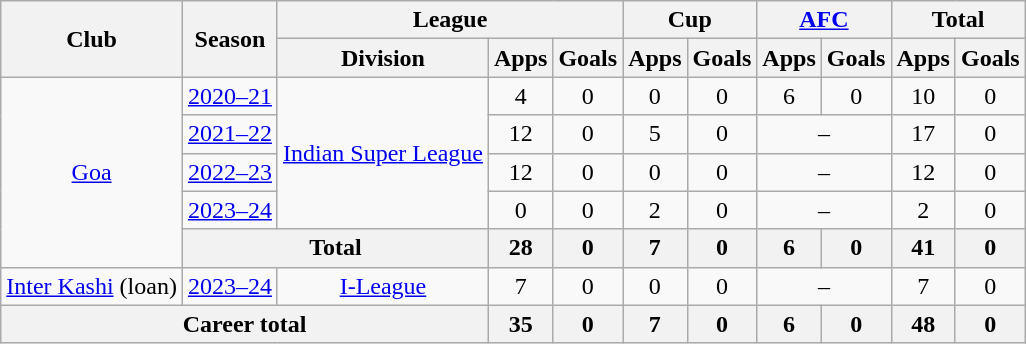<table class=wikitable style=text-align:center>
<tr>
<th rowspan=2>Club</th>
<th rowspan=2>Season</th>
<th colspan=3>League</th>
<th colspan=2>Cup</th>
<th colspan=2><a href='#'>AFC</a></th>
<th colspan=2>Total</th>
</tr>
<tr>
<th>Division</th>
<th>Apps</th>
<th>Goals</th>
<th>Apps</th>
<th>Goals</th>
<th>Apps</th>
<th>Goals</th>
<th>Apps</th>
<th>Goals</th>
</tr>
<tr>
<td rowspan="5"><a href='#'>Goa</a></td>
<td><a href='#'>2020–21</a></td>
<td rowspan="4"><a href='#'>Indian Super League</a></td>
<td>4</td>
<td>0</td>
<td>0</td>
<td>0</td>
<td>6</td>
<td>0</td>
<td>10</td>
<td>0</td>
</tr>
<tr>
<td><a href='#'>2021–22</a></td>
<td>12</td>
<td>0</td>
<td>5</td>
<td>0</td>
<td colspan="2">–</td>
<td>17</td>
<td>0</td>
</tr>
<tr>
<td><a href='#'>2022–23</a></td>
<td>12</td>
<td>0</td>
<td>0</td>
<td>0</td>
<td colspan="2">–</td>
<td>12</td>
<td>0</td>
</tr>
<tr>
<td><a href='#'>2023–24</a></td>
<td>0</td>
<td>0</td>
<td>2</td>
<td>0</td>
<td colspan="2">–</td>
<td>2</td>
<td>0</td>
</tr>
<tr>
<th colspan="2">Total</th>
<th>28</th>
<th>0</th>
<th>7</th>
<th>0</th>
<th>6</th>
<th>0</th>
<th>41</th>
<th>0</th>
</tr>
<tr>
<td rowspan="1"><a href='#'>Inter Kashi</a> (loan)</td>
<td><a href='#'>2023–24</a></td>
<td rowspan="1"><a href='#'>I-League</a></td>
<td>7</td>
<td>0</td>
<td>0</td>
<td>0</td>
<td colspan="2">–</td>
<td>7</td>
<td>0</td>
</tr>
<tr>
<th colspan="3">Career total</th>
<th>35</th>
<th>0</th>
<th>7</th>
<th>0</th>
<th>6</th>
<th>0</th>
<th>48</th>
<th>0</th>
</tr>
</table>
